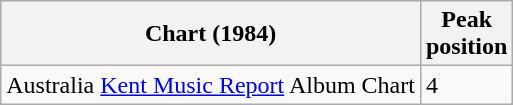<table class="wikitable">
<tr>
<th>Chart (1984)</th>
<th>Peak<br>position</th>
</tr>
<tr>
<td>Australia <a href='#'>Kent Music Report</a> Album Chart</td>
<td align="centre">4</td>
</tr>
</table>
